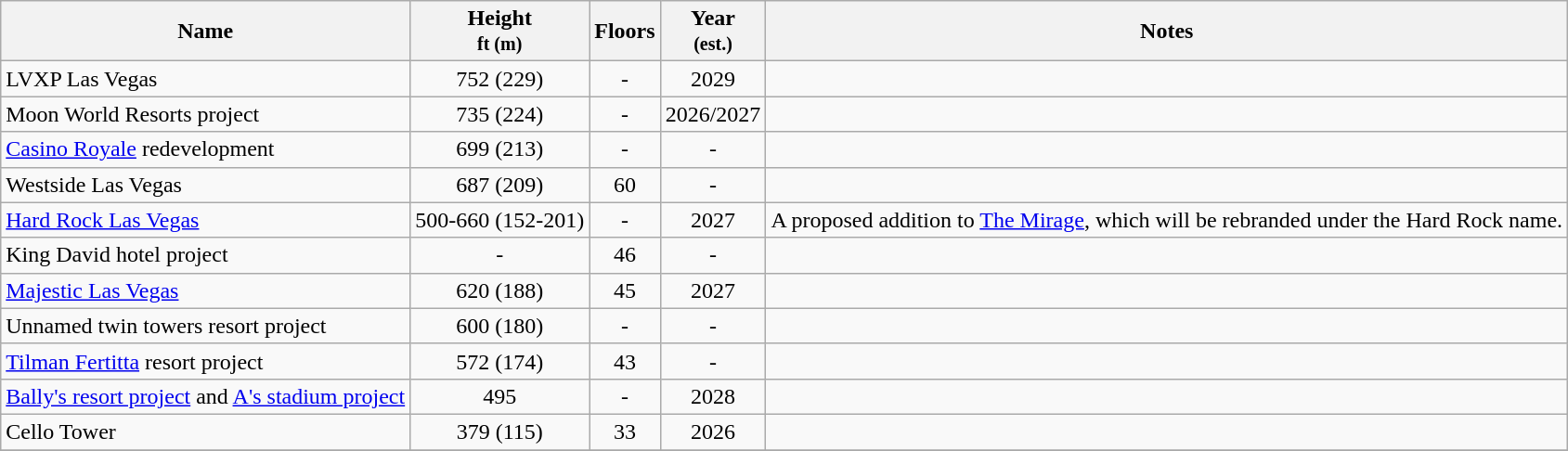<table class="wikitable sortable">
<tr>
<th>Name</th>
<th>Height<br><small>ft (m)</small></th>
<th>Floors</th>
<th>Year<br><small>(est.)</small></th>
<th class="unsortable">Notes</th>
</tr>
<tr>
<td>LVXP Las Vegas</td>
<td align="center">752 (229)</td>
<td align="center">-</td>
<td align="center">2029</td>
<td></td>
</tr>
<tr>
<td>Moon World Resorts project</td>
<td align="center">735 (224)</td>
<td align="center">-</td>
<td align="center">2026/2027</td>
<td></td>
</tr>
<tr>
<td><a href='#'>Casino Royale</a> redevelopment</td>
<td align="center">699 (213)</td>
<td align="center">-</td>
<td align="center">-</td>
<td></td>
</tr>
<tr>
<td>Westside Las Vegas</td>
<td align="center">687 (209)</td>
<td align="center">60</td>
<td align="center">-</td>
<td></td>
</tr>
<tr>
<td><a href='#'>Hard Rock Las Vegas</a></td>
<td align="center">500-660 (152-201)</td>
<td align="center">-</td>
<td align="center">2027</td>
<td>A proposed addition to <a href='#'>The Mirage</a>, which will be rebranded under the Hard Rock name.</td>
</tr>
<tr>
<td>King David hotel project</td>
<td align="center">-</td>
<td align="center">46</td>
<td align="center">-</td>
<td></td>
</tr>
<tr>
<td><a href='#'>Majestic Las Vegas</a></td>
<td align="center">620 (188)</td>
<td align="center">45</td>
<td align="center">2027</td>
<td></td>
</tr>
<tr>
<td>Unnamed twin towers resort project</td>
<td align="center">600 (180)</td>
<td align="center">-</td>
<td align="center">-</td>
<td></td>
</tr>
<tr>
<td><a href='#'>Tilman Fertitta</a> resort project</td>
<td align="center">572 (174)</td>
<td align="center">43</td>
<td align="center">-</td>
<td></td>
</tr>
<tr>
<td><a href='#'>Bally's resort project</a> and <a href='#'>A's stadium project</a></td>
<td align="center">495</td>
<td align="center">-</td>
<td align="center">2028</td>
<td></td>
</tr>
<tr>
<td>Cello Tower</td>
<td align="center">379 (115)</td>
<td align="center">33</td>
<td align="center">2026</td>
<td></td>
</tr>
<tr>
</tr>
</table>
